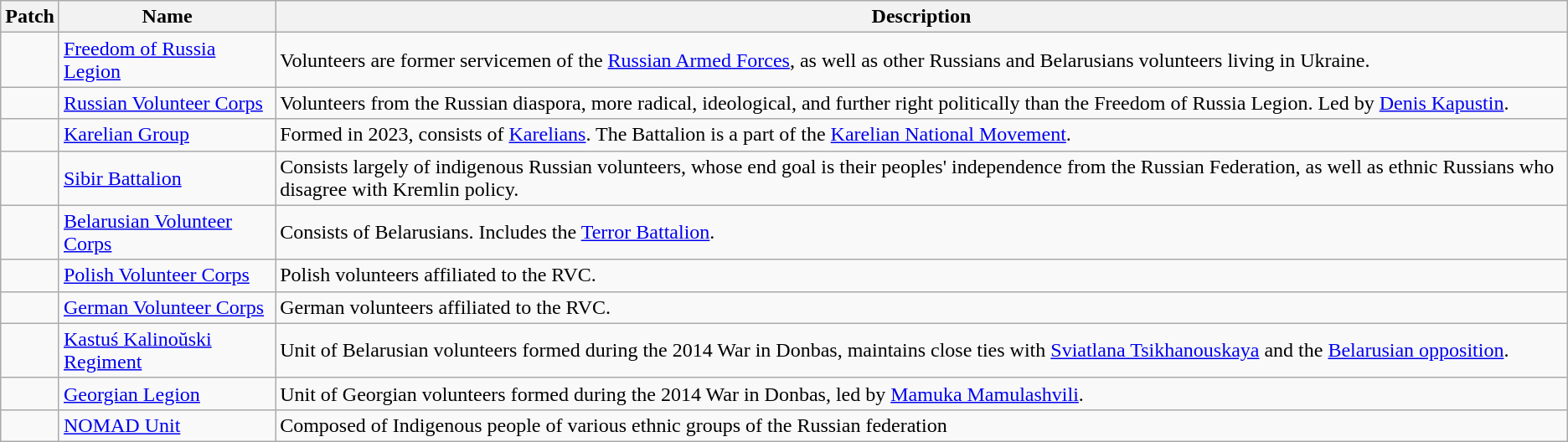<table class="wikitable">
<tr>
<th>Patch</th>
<th>Name</th>
<th>Description</th>
</tr>
<tr>
<td></td>
<td><a href='#'>Freedom of Russia Legion</a></td>
<td>Volunteers are former servicemen of the <a href='#'>Russian Armed Forces</a>, as well as other Russians and Belarusians volunteers living in Ukraine.</td>
</tr>
<tr>
<td></td>
<td><a href='#'>Russian Volunteer Corps</a></td>
<td>Volunteers from the Russian diaspora, more radical, ideological, and further right politically than the Freedom of Russia Legion. Led by <a href='#'>Denis Kapustin</a>.</td>
</tr>
<tr>
<td></td>
<td><a href='#'>Karelian Group</a></td>
<td>Formed in 2023, consists of <a href='#'>Karelians</a>. The Battalion is a part of the <a href='#'>Karelian National Movement</a>.</td>
</tr>
<tr>
<td></td>
<td><a href='#'>Sibir Battalion</a></td>
<td>Consists largely of indigenous Russian volunteers, whose end goal is their peoples' independence from the Russian Federation, as well as ethnic Russians who disagree with Kremlin policy.</td>
</tr>
<tr>
<td></td>
<td><a href='#'>Belarusian Volunteer Corps</a></td>
<td>Consists of Belarusians. Includes the <a href='#'>Terror Battalion</a>.</td>
</tr>
<tr>
<td></td>
<td><a href='#'>Polish Volunteer Corps</a></td>
<td>Polish volunteers affiliated to the RVC.</td>
</tr>
<tr>
<td></td>
<td><a href='#'>German Volunteer Corps</a></td>
<td>German volunteers affiliated to the RVC.</td>
</tr>
<tr>
<td></td>
<td><a href='#'>Kastuś Kalinoŭski Regiment</a></td>
<td>Unit of Belarusian volunteers formed during the 2014 War in Donbas, maintains close ties with <a href='#'>Sviatlana Tsikhanouskaya</a> and the <a href='#'>Belarusian opposition</a>.</td>
</tr>
<tr>
<td></td>
<td><a href='#'>Georgian Legion</a></td>
<td>Unit of Georgian volunteers formed during the 2014 War in Donbas, led by <a href='#'>Mamuka Mamulashvili</a>.</td>
</tr>
<tr>
<td></td>
<td><a href='#'>NOMAD Unit</a></td>
<td>Composed of Indigenous people of various ethnic groups of the Russian federation</td>
</tr>
</table>
